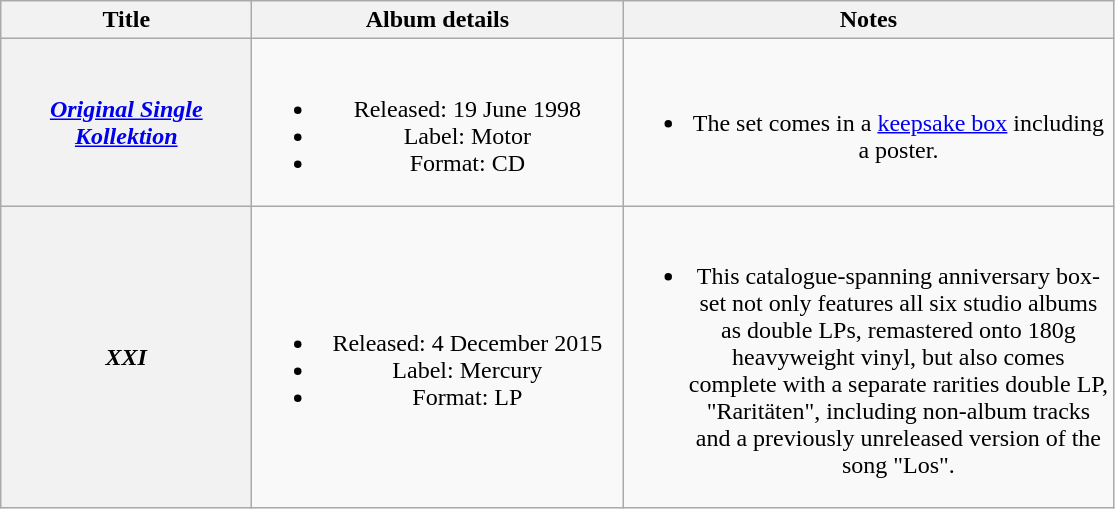<table class="wikitable plainrowheaders" style="text-align:center;">
<tr>
<th scope="col" style="width:10em;">Title</th>
<th scope="col" style="width:15em;">Album details</th>
<th scope="col" style="width:20em;">Notes</th>
</tr>
<tr>
<th scope="row"><em><a href='#'>Original Single Kollektion</a></em></th>
<td><br><ul><li>Released: 19 June 1998</li><li>Label: Motor</li><li>Format: CD</li></ul></td>
<td><br><ul><li>The set comes in a <a href='#'>keepsake box</a> including a poster.</li></ul></td>
</tr>
<tr>
<th scope="row"><em>XXI</em></th>
<td><br><ul><li>Released: 4 December 2015</li><li>Label: Mercury</li><li>Format: LP</li></ul></td>
<td><br><ul><li>This catalogue-spanning anniversary box-set not only features all six studio albums as double LPs, remastered onto 180g heavyweight vinyl, but also comes complete with a separate rarities double LP, "Raritäten", including non-album tracks and a previously unreleased version of the song "Los".</li></ul></td>
</tr>
</table>
